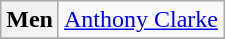<table class="wikitable">
<tr>
<th>Men</th>
<td><a href='#'>Anthony Clarke</a></td>
</tr>
<tr>
</tr>
</table>
